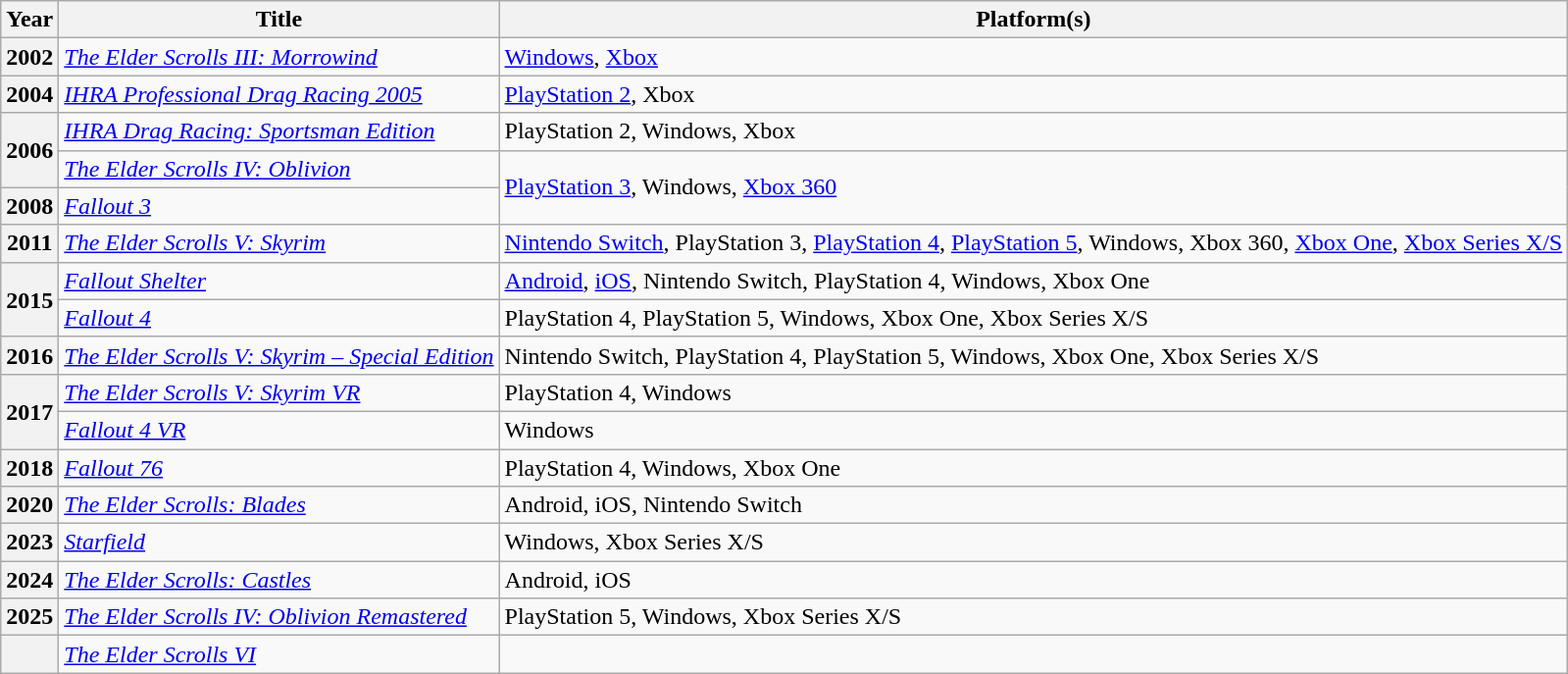<table class="wikitable sortable plainrowheaders">
<tr>
<th scope="col">Year</th>
<th scope="col">Title</th>
<th scope="col">Platform(s)</th>
</tr>
<tr>
<th scope="row">2002</th>
<td><em><a href='#'>The Elder Scrolls III: Morrowind</a></em></td>
<td><a href='#'>Windows</a>, <a href='#'>Xbox</a></td>
</tr>
<tr>
<th scope="row">2004</th>
<td><em><a href='#'>IHRA Professional Drag Racing 2005</a></em></td>
<td><a href='#'>PlayStation 2</a>, Xbox</td>
</tr>
<tr>
<th scope="row" rowspan="2">2006</th>
<td><em><a href='#'>IHRA Drag Racing: Sportsman Edition</a></em></td>
<td>PlayStation 2, Windows, Xbox</td>
</tr>
<tr>
<td><em><a href='#'>The Elder Scrolls IV: Oblivion</a></em></td>
<td rowspan="2"><a href='#'>PlayStation 3</a>, Windows, <a href='#'>Xbox 360</a></td>
</tr>
<tr>
<th scope="row">2008</th>
<td><em><a href='#'>Fallout 3</a></em></td>
</tr>
<tr>
<th scope="row">2011</th>
<td><em><a href='#'>The Elder Scrolls V: Skyrim</a></em></td>
<td><a href='#'>Nintendo Switch</a>, PlayStation 3, <a href='#'>PlayStation 4</a>, <a href='#'>PlayStation 5</a>, Windows, Xbox 360, <a href='#'>Xbox One</a>, <a href='#'>Xbox Series X/S</a></td>
</tr>
<tr>
<th scope="row" rowspan="2">2015</th>
<td><em><a href='#'>Fallout Shelter</a></em></td>
<td><a href='#'>Android</a>, <a href='#'>iOS</a>, Nintendo Switch, PlayStation 4, Windows, Xbox One</td>
</tr>
<tr>
<td><em><a href='#'>Fallout 4</a></em></td>
<td>PlayStation 4, PlayStation 5, Windows, Xbox One, Xbox Series X/S</td>
</tr>
<tr>
<th scope="row">2016</th>
<td><em><a href='#'>The Elder Scrolls V: Skyrim – Special Edition</a></em></td>
<td>Nintendo Switch, PlayStation 4, PlayStation 5, Windows, Xbox One, Xbox Series X/S</td>
</tr>
<tr>
<th scope="row" rowspan="2">2017</th>
<td><em><a href='#'>The Elder Scrolls V: Skyrim VR</a></em></td>
<td>PlayStation 4, Windows</td>
</tr>
<tr>
<td><em><a href='#'>Fallout 4 VR</a></em></td>
<td>Windows</td>
</tr>
<tr>
<th scope="row">2018</th>
<td><em><a href='#'>Fallout 76</a></em></td>
<td>PlayStation 4, Windows, Xbox One</td>
</tr>
<tr>
<th scope="row">2020</th>
<td><em><a href='#'>The Elder Scrolls: Blades</a></em></td>
<td>Android, iOS, Nintendo Switch</td>
</tr>
<tr>
<th scope="row">2023</th>
<td><em><a href='#'>Starfield</a></em></td>
<td>Windows, Xbox Series X/S</td>
</tr>
<tr>
<th scope="row">2024</th>
<td><em><a href='#'>The Elder Scrolls: Castles</a></em></td>
<td>Android, iOS</td>
</tr>
<tr>
<th scope="row">2025</th>
<td><em><a href='#'>The Elder Scrolls IV: Oblivion Remastered</a></em></td>
<td>PlayStation 5, Windows, Xbox Series X/S</td>
</tr>
<tr>
<th scope="row"></th>
<td><em><a href='#'>The Elder Scrolls VI</a></em></td>
<td></td>
</tr>
</table>
